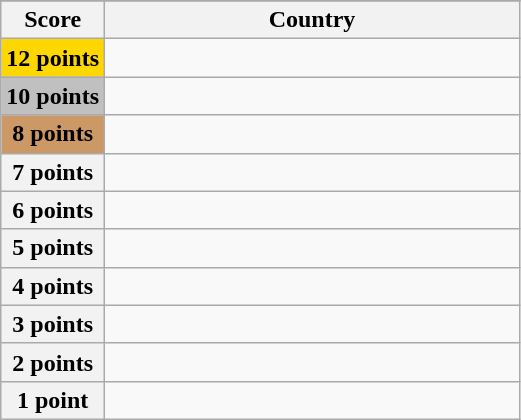<table class="wikitable">
<tr>
</tr>
<tr>
<th scope="col" width="20%">Score</th>
<th scope="col">Country</th>
</tr>
<tr>
<th scope="row" style="background:gold">12 points</th>
<td></td>
</tr>
<tr>
<th scope="row" style="background:silver">10 points</th>
<td></td>
</tr>
<tr>
<th scope="row" style="background:#CC9966">8 points</th>
<td></td>
</tr>
<tr>
<th scope="row">7 points</th>
<td></td>
</tr>
<tr>
<th scope="row">6 points</th>
<td></td>
</tr>
<tr>
<th scope="row">5 points</th>
<td></td>
</tr>
<tr>
<th scope="row">4 points</th>
<td></td>
</tr>
<tr>
<th scope="row">3 points</th>
<td></td>
</tr>
<tr>
<th scope="row">2 points</th>
<td></td>
</tr>
<tr>
<th scope="row">1 point</th>
<td></td>
</tr>
</table>
